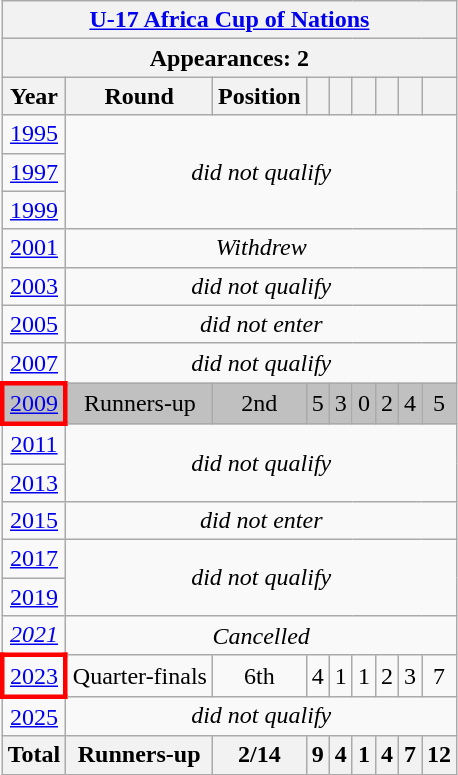<table class="wikitable" style="text-align: center;">
<tr>
<th colspan=9><a href='#'>U-17 Africa Cup of Nations</a></th>
</tr>
<tr>
<th colspan=9>Appearances: 2</th>
</tr>
<tr>
<th>Year</th>
<th>Round</th>
<th>Position</th>
<th></th>
<th></th>
<th></th>
<th></th>
<th></th>
<th></th>
</tr>
<tr>
<td> <a href='#'>1995</a></td>
<td rowspan=3 colspan=8><em>did not qualify</em></td>
</tr>
<tr>
<td> <a href='#'>1997</a></td>
</tr>
<tr>
<td> <a href='#'>1999</a></td>
</tr>
<tr>
<td> <a href='#'>2001</a></td>
<td rowspan=1 colspan=8><em>Withdrew</em></td>
</tr>
<tr>
<td> <a href='#'>2003</a></td>
<td rowspan=1 colspan=8><em>did not qualify</em></td>
</tr>
<tr>
<td> <a href='#'>2005</a></td>
<td rowspan=1 colspan=8><em>did not enter</em></td>
</tr>
<tr>
<td> <a href='#'>2007</a></td>
<td rowspan=1 colspan=8><em>did not qualify</em></td>
</tr>
<tr bgcolor="silver">
<td style="border: 3px solid red"> <a href='#'>2009</a></td>
<td>Runners-up</td>
<td>2nd</td>
<td>5</td>
<td>3</td>
<td>0</td>
<td>2</td>
<td>4</td>
<td>5</td>
</tr>
<tr>
<td> <a href='#'>2011</a></td>
<td rowspan=2 colspan=8><em>did not qualify</em></td>
</tr>
<tr>
<td> <a href='#'>2013</a></td>
</tr>
<tr>
<td> <a href='#'>2015</a></td>
<td rowspan=1 colspan=8><em>did not enter</em></td>
</tr>
<tr>
<td> <a href='#'>2017</a></td>
<td rowspan=2 colspan=8><em>did not qualify</em></td>
</tr>
<tr>
<td> <a href='#'>2019</a></td>
</tr>
<tr>
<td> <em><a href='#'>2021</a></em></td>
<td rowspan=1 colspan=8><em>Cancelled</em></td>
</tr>
<tr>
<td style="border: 3px solid red"> <a href='#'>2023</a></td>
<td>Quarter-finals</td>
<td>6th</td>
<td>4</td>
<td>1</td>
<td>1</td>
<td>2</td>
<td>3</td>
<td>7</td>
</tr>
<tr>
<td> <a href='#'>2025</a></td>
<td colspan=8><em>did not qualify</em></td>
</tr>
<tr>
<th>Total</th>
<th>Runners-up</th>
<th>2/14</th>
<th>9</th>
<th>4</th>
<th>1</th>
<th>4</th>
<th>7</th>
<th>12</th>
</tr>
</table>
